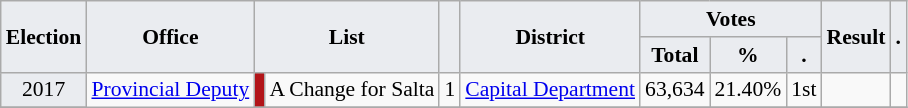<table class="wikitable" style="font-size:90%; text-align:center;">
<tr>
<th style="background-color:#EAECF0;" rowspan=2>Election</th>
<th style="background-color:#EAECF0;" rowspan=2>Office</th>
<th style="background-color:#EAECF0;" colspan=2 rowspan=2>List</th>
<th style="background-color:#EAECF0;" rowspan=2></th>
<th style="background-color:#EAECF0;" rowspan=2>District</th>
<th style="background-color:#EAECF0;" colspan=3>Votes</th>
<th style="background-color:#EAECF0;" rowspan=2>Result</th>
<th style="background-color:#EAECF0;" rowspan=2>.</th>
</tr>
<tr>
<th style="background-color:#EAECF0;">Total</th>
<th style="background-color:#EAECF0;">%</th>
<th style="background-color:#EAECF0;">.</th>
</tr>
<tr>
<td style="background-color:#EAECF0;">2017</td>
<td rowspan="2"><a href='#'>Provincial Deputy</a></td>
<td style="background-color:#B21519;"></td>
<td>A Change for Salta</td>
<td>1</td>
<td><a href='#'>Capital Department</a></td>
<td>63,634</td>
<td>21.40%</td>
<td>1st</td>
<td></td>
<td></td>
</tr>
<tr>
</tr>
</table>
